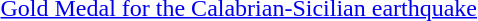<table>
<tr>
<td rowspan=2 style="width:60px; vertical-align:top;"></td>
<td><a href='#'>Gold Medal for the Calabrian-Sicilian earthquake</a></td>
</tr>
<tr>
<td></td>
</tr>
</table>
